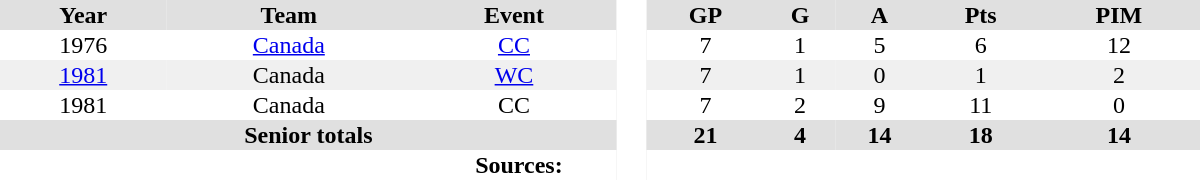<table border="0" cellpadding="1" cellspacing="0" style="text-align:center; width:50em">
<tr style="text-align:center; background:#e0e0e0;">
<th>Year</th>
<th>Team</th>
<th>Event</th>
<th rowspan="99" style="background:#fff;"> </th>
<th>GP</th>
<th>G</th>
<th>A</th>
<th>Pts</th>
<th>PIM</th>
</tr>
<tr>
<td>1976</td>
<td><a href='#'>Canada</a></td>
<td><a href='#'>CC</a></td>
<td>7</td>
<td>1</td>
<td>5</td>
<td>6</td>
<td>12</td>
</tr>
<tr style="background:#f0f0f0;">
<td><a href='#'>1981</a></td>
<td>Canada</td>
<td><a href='#'>WC</a></td>
<td>7</td>
<td>1</td>
<td>0</td>
<td>1</td>
<td>2</td>
</tr>
<tr>
<td>1981</td>
<td>Canada</td>
<td>CC</td>
<td>7</td>
<td>2</td>
<td>9</td>
<td>11</td>
<td>0</td>
</tr>
<tr style="background:#e0e0e0;">
<th colspan="3">Senior totals</th>
<th>21</th>
<th>4</th>
<th>14</th>
<th>18</th>
<th>14</th>
</tr>
<tr>
<td colspan="8" style="text-align: center;"><strong>Sources:</strong></td>
</tr>
</table>
